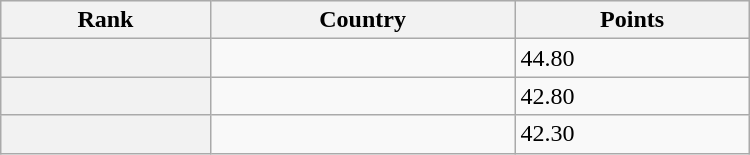<table class="wikitable" width=500>
<tr bgcolor="#efefef">
<th>Rank</th>
<th>Country</th>
<th>Points</th>
</tr>
<tr>
<th></th>
<td></td>
<td>44.80</td>
</tr>
<tr>
<th></th>
<td></td>
<td>42.80</td>
</tr>
<tr>
<th></th>
<td></td>
<td>42.30</td>
</tr>
</table>
